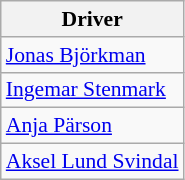<table class="wikitable" style=font-size:90%;>
<tr>
<th>Driver</th>
</tr>
<tr>
<td> <a href='#'>Jonas Björkman</a></td>
</tr>
<tr>
<td> <a href='#'>Ingemar Stenmark</a></td>
</tr>
<tr>
<td> <a href='#'>Anja Pärson</a></td>
</tr>
<tr>
<td> <a href='#'>Aksel Lund Svindal</a></td>
</tr>
</table>
